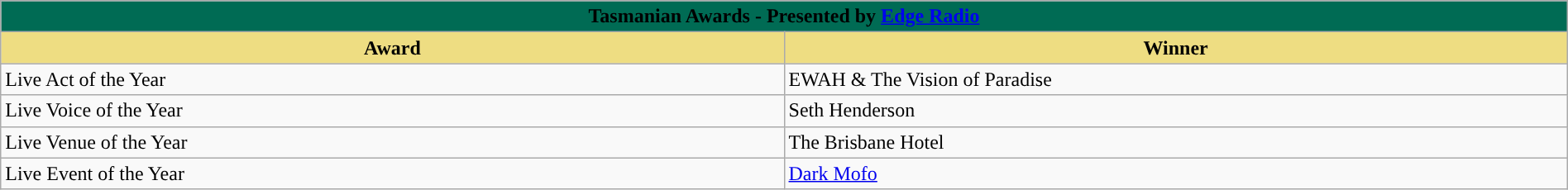<table class="wikitable" width=100%>
<tr>
<th colspan="2" ! style="width:15%;background:#006b54">Tasmanian Awards - Presented by <a href='#'>Edge Radio</a></th>
</tr>
<tr>
<th style="width:10%;background:#EEDD82;">Award</th>
<th style="width:10%;background:#EEDD82;">Winner</th>
</tr>
<tr>
<td>Live Act of the Year</td>
<td>EWAH & The Vision of Paradise</td>
</tr>
<tr>
<td>Live Voice of the Year</td>
<td>Seth Henderson</td>
</tr>
<tr>
<td>Live Venue of the Year</td>
<td>The Brisbane Hotel</td>
</tr>
<tr>
<td>Live Event of the Year</td>
<td><a href='#'>Dark Mofo</a></td>
</tr>
</table>
